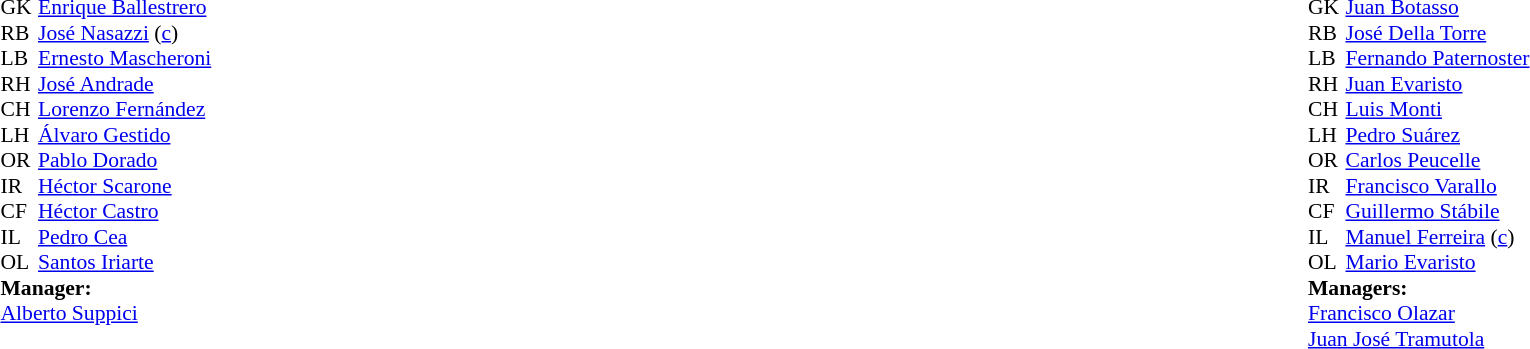<table width="100%">
<tr>
<td valign="top" width="50%"><br><table style="font-size: 90%" cellspacing="0" cellpadding="0">
<tr>
<th width="25"></th>
</tr>
<tr>
<td>GK</td>
<td><a href='#'>Enrique Ballestrero</a></td>
</tr>
<tr>
<td>RB</td>
<td><a href='#'>José Nasazzi</a> (<a href='#'>c</a>)</td>
</tr>
<tr>
<td>LB</td>
<td><a href='#'>Ernesto Mascheroni</a></td>
</tr>
<tr>
<td>RH</td>
<td><a href='#'>José Andrade</a></td>
</tr>
<tr>
<td>CH</td>
<td><a href='#'>Lorenzo Fernández</a></td>
</tr>
<tr>
<td>LH</td>
<td><a href='#'>Álvaro Gestido</a></td>
</tr>
<tr>
<td>OR</td>
<td><a href='#'>Pablo Dorado</a></td>
</tr>
<tr>
<td>IR</td>
<td><a href='#'>Héctor Scarone</a></td>
</tr>
<tr>
<td>CF</td>
<td><a href='#'>Héctor Castro</a></td>
</tr>
<tr>
<td>IL</td>
<td><a href='#'>Pedro Cea</a></td>
</tr>
<tr>
<td>OL</td>
<td><a href='#'>Santos Iriarte</a></td>
</tr>
<tr>
<td colspan=4><strong>Manager:</strong></td>
</tr>
<tr>
<td colspan="4"><a href='#'>Alberto Suppici</a></td>
</tr>
</table>
</td>
<td valign="top"></td>
<td valign="top" width="50%"><br><table style="font-size: 90%" cellspacing="0" cellpadding="0" align="center">
<tr>
<th width="25"></th>
</tr>
<tr>
<td>GK</td>
<td><a href='#'>Juan Botasso</a></td>
</tr>
<tr>
<td>RB</td>
<td><a href='#'>José Della Torre</a></td>
</tr>
<tr>
<td>LB</td>
<td><a href='#'>Fernando Paternoster</a></td>
</tr>
<tr>
<td>RH</td>
<td><a href='#'>Juan Evaristo</a></td>
</tr>
<tr>
<td>CH</td>
<td><a href='#'>Luis Monti</a></td>
</tr>
<tr>
<td>LH</td>
<td><a href='#'>Pedro Suárez</a></td>
</tr>
<tr>
<td>OR</td>
<td><a href='#'>Carlos Peucelle</a></td>
</tr>
<tr>
<td>IR</td>
<td><a href='#'>Francisco Varallo</a></td>
</tr>
<tr>
<td>CF</td>
<td><a href='#'>Guillermo Stábile</a></td>
</tr>
<tr>
<td>IL</td>
<td><a href='#'>Manuel Ferreira</a> (<a href='#'>c</a>)</td>
</tr>
<tr>
<td>OL</td>
<td><a href='#'>Mario Evaristo</a></td>
</tr>
<tr>
<td colspan=4><strong>Managers:</strong></td>
</tr>
<tr>
<td colspan="4"><a href='#'>Francisco Olazar</a><br> <a href='#'>Juan José Tramutola</a></td>
</tr>
</table>
</td>
</tr>
</table>
